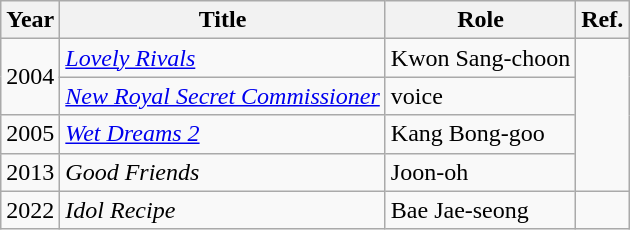<table class="wikitable sortable">
<tr>
<th>Year</th>
<th>Title</th>
<th>Role</th>
<th>Ref.</th>
</tr>
<tr>
<td rowspan=2>2004</td>
<td><em><a href='#'>Lovely Rivals</a></em></td>
<td>Kwon Sang-choon</td>
<td rowspan="4"></td>
</tr>
<tr>
<td><em><a href='#'>New Royal Secret Commissioner</a></em></td>
<td>voice</td>
</tr>
<tr>
<td>2005</td>
<td><em><a href='#'>Wet Dreams 2</a></em></td>
<td>Kang Bong-goo</td>
</tr>
<tr>
<td>2013</td>
<td><em>Good Friends</em></td>
<td>Joon-oh</td>
</tr>
<tr>
<td>2022</td>
<td><em>Idol Recipe</em></td>
<td>Bae Jae-seong</td>
<td></td>
</tr>
</table>
